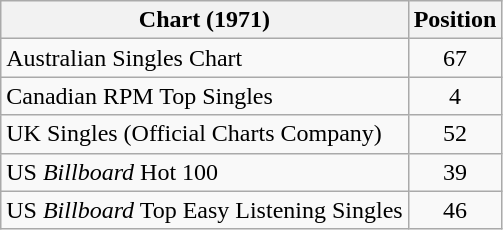<table class="wikitable sortable">
<tr>
<th align="left">Chart (1971)</th>
<th style="text-align:center;">Position</th>
</tr>
<tr>
<td>Australian Singles Chart</td>
<td style="text-align:center;">67</td>
</tr>
<tr>
<td align="left">Canadian RPM Top Singles</td>
<td style="text-align:center;">4</td>
</tr>
<tr>
<td>UK Singles (Official Charts Company)</td>
<td style="text-align:center;">52</td>
</tr>
<tr>
<td align="left">US <em>Billboard</em> Hot 100</td>
<td style="text-align:center;">39</td>
</tr>
<tr>
<td align="left">US <em>Billboard</em> Top Easy Listening Singles</td>
<td style="text-align:center;">46</td>
</tr>
</table>
